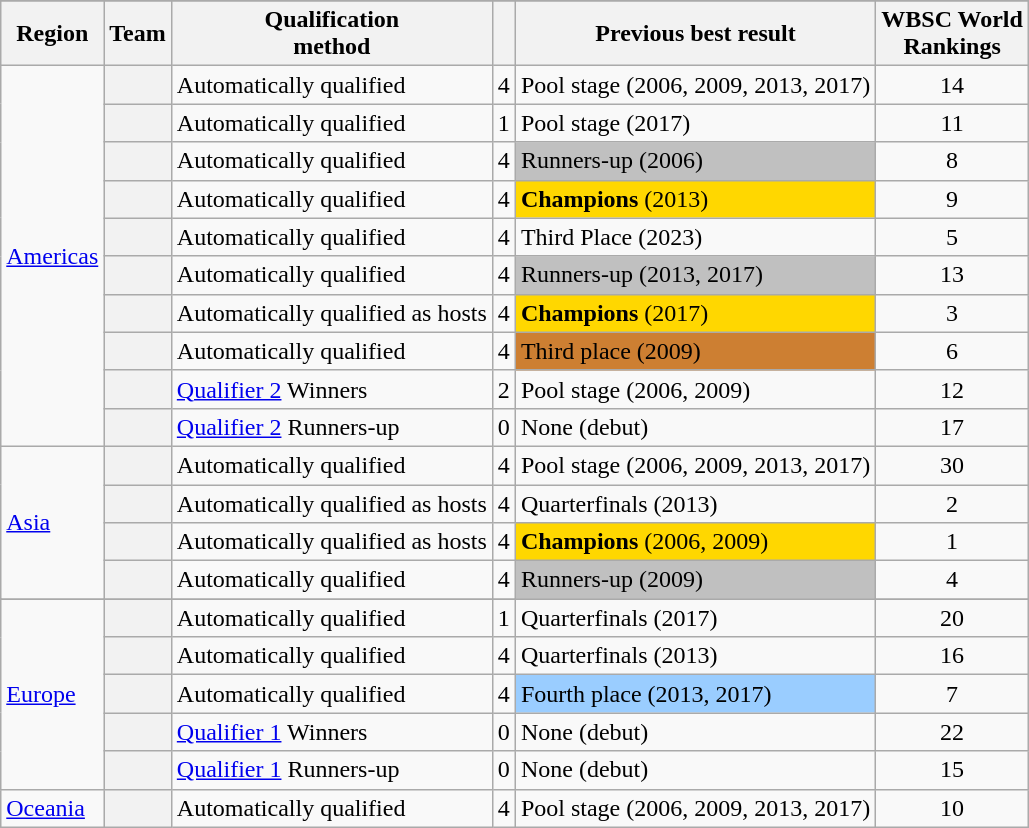<table class="wikitable sortable plainrowheaders">
<tr>
</tr>
<tr>
<th scope="col">Region</th>
<th scope="col">Team</th>
<th scope="col">Qualification<br>method</th>
<th scope="col"></th>
<th scope="col">Previous best result</th>
<th scope="col">WBSC World<br>Rankings</th>
</tr>
<tr>
<td rowspan="10"><a href='#'>Americas</a></td>
<th scope="row"></th>
<td>Automatically qualified</td>
<td align="center">4</td>
<td data-sort-value="6">Pool stage (2006, 2009, 2013, 2017)</td>
<td align="center">14</td>
</tr>
<tr>
<th scope="row"></th>
<td>Automatically qualified</td>
<td align="center">1</td>
<td data-sort-value="6">Pool stage (2017)</td>
<td align="center">11</td>
</tr>
<tr>
<th scope="row"></th>
<td>Automatically qualified</td>
<td align="center">4</td>
<td bgcolor="silver" data-sort-value="2">Runners-up (2006)</td>
<td align="center">8</td>
</tr>
<tr>
<th scope="row"></th>
<td>Automatically qualified</td>
<td align="center">4</td>
<td bgcolor="gold" data-sort-value="1"><strong>Champions</strong> (2013)</td>
<td align="center">9</td>
</tr>
<tr>
<th scope="row"></th>
<td>Automatically qualified</td>
<td align="center">4</td>
<td data-sort-value="5">Third Place (2023)</td>
<td align="center">5</td>
</tr>
<tr>
<th scope="row"></th>
<td>Automatically qualified</td>
<td align="center">4</td>
<td bgcolor="silver" data-sort-value="2">Runners-up (2013, 2017)</td>
<td align="center">13</td>
</tr>
<tr>
<th scope="row"></th>
<td>Automatically qualified as hosts</td>
<td align="center">4</td>
<td bgcolor="gold" data-sort-value="1"><strong>Champions</strong> (2017)</td>
<td align="center">3</td>
</tr>
<tr>
<th scope="row"></th>
<td>Automatically qualified</td>
<td align="center">4</td>
<td bgcolor="#CD7F32" data-sort-value="3">Third place (2009)</td>
<td align="center">6</td>
</tr>
<tr>
<th scope="row"></th>
<td><a href='#'>Qualifier 2</a> Winners</td>
<td align="center">2</td>
<td data-sort-value="6">Pool stage (2006, 2009)</td>
<td align="center">12</td>
</tr>
<tr>
<th scope="row"></th>
<td><a href='#'>Qualifier 2</a> Runners-up</td>
<td align="center">0</td>
<td data-sort-value="7">None (debut)</td>
<td align="center">17</td>
</tr>
<tr>
<td rowspan="4"><a href='#'>Asia</a></td>
<th scope="row"></th>
<td>Automatically qualified</td>
<td align="center">4</td>
<td data-sort-value="6">Pool stage (2006, 2009, 2013, 2017)</td>
<td align="center">30</td>
</tr>
<tr>
<th scope="row"></th>
<td>Automatically qualified as hosts</td>
<td align="center">4</td>
<td data-sort-value="5">Quarterfinals (2013)</td>
<td align="center">2</td>
</tr>
<tr>
<th scope="row"></th>
<td>Automatically qualified as hosts</td>
<td align="center">4</td>
<td bgcolor="gold"data-sort-value="1"><strong>Champions</strong> (2006, 2009)</td>
<td align="center">1</td>
</tr>
<tr>
<th scope="row"></th>
<td>Automatically qualified</td>
<td align="center">4</td>
<td bgcolor="silver" data-sort-value="2">Runners-up (2009)</td>
<td align="center">4</td>
</tr>
<tr>
</tr>
<tr>
<td rowspan="5"><a href='#'>Europe</a></td>
<th scope="row"></th>
<td>Automatically qualified</td>
<td align="center">1</td>
<td data-sort-value="5">Quarterfinals (2017)</td>
<td align="center">20</td>
</tr>
<tr>
<th scope="row"></th>
<td>Automatically qualified</td>
<td align="center">4</td>
<td data-sort-value="5">Quarterfinals (2013)</td>
<td align="center">16</td>
</tr>
<tr>
<th scope="row"></th>
<td>Automatically qualified</td>
<td align="center">4</td>
<td bgcolor="#9ACDFF" data-sort-value="4">Fourth place (2013, 2017)</td>
<td align="center">7</td>
</tr>
<tr>
<th scope="row"></th>
<td><a href='#'>Qualifier 1</a> Winners</td>
<td align="center">0</td>
<td data-sort-value="7">None (debut)</td>
<td align="center">22</td>
</tr>
<tr>
<th scope="row"></th>
<td><a href='#'>Qualifier 1</a> Runners-up</td>
<td align="center">0</td>
<td data-sort-value="7">None (debut)</td>
<td align="center">15</td>
</tr>
<tr>
<td><a href='#'>Oceania</a></td>
<th scope="row"></th>
<td>Automatically qualified</td>
<td align="center">4</td>
<td data-sort-value="6">Pool stage (2006, 2009, 2013, 2017)</td>
<td align="center">10</td>
</tr>
</table>
